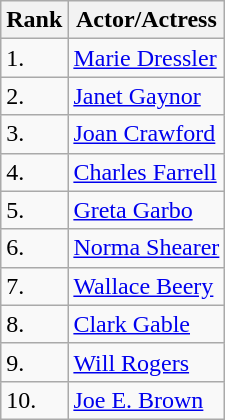<table class="wikitable">
<tr>
<th>Rank</th>
<th>Actor/Actress</th>
</tr>
<tr>
<td>1.</td>
<td><a href='#'>Marie Dressler</a></td>
</tr>
<tr>
<td>2.</td>
<td><a href='#'>Janet Gaynor</a></td>
</tr>
<tr>
<td>3.</td>
<td><a href='#'>Joan Crawford</a></td>
</tr>
<tr>
<td>4.</td>
<td><a href='#'>Charles Farrell</a></td>
</tr>
<tr>
<td>5.</td>
<td><a href='#'>Greta Garbo</a></td>
</tr>
<tr>
<td>6.</td>
<td><a href='#'>Norma Shearer</a></td>
</tr>
<tr>
<td>7.</td>
<td><a href='#'>Wallace Beery</a></td>
</tr>
<tr>
<td>8.</td>
<td><a href='#'>Clark Gable</a></td>
</tr>
<tr>
<td>9.</td>
<td><a href='#'>Will Rogers</a></td>
</tr>
<tr>
<td>10.</td>
<td><a href='#'>Joe E. Brown</a></td>
</tr>
</table>
